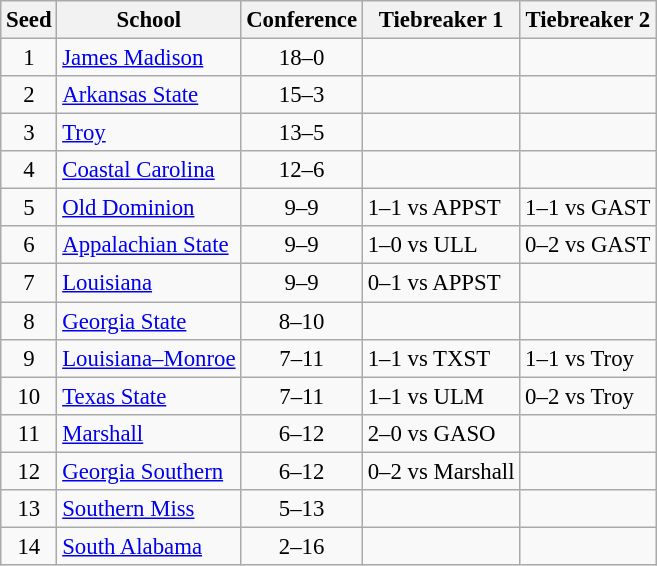<table class="wikitable" style="white-space:nowrap; font-size:95%; text-align:center">
<tr>
<th>Seed</th>
<th>School</th>
<th>Conference</th>
<th>Tiebreaker 1</th>
<th>Tiebreaker 2</th>
</tr>
<tr>
<td>1</td>
<td align="left"><a href='#'>James Madison</a></td>
<td>18–0</td>
<td align="left"></td>
<td align="left"></td>
</tr>
<tr>
<td>2</td>
<td align="left"><a href='#'>Arkansas State</a></td>
<td>15–3</td>
<td align="left"></td>
<td align="left"></td>
</tr>
<tr>
<td>3</td>
<td align="left"><a href='#'>Troy</a></td>
<td>13–5</td>
<td align="left"></td>
<td align="left"></td>
</tr>
<tr>
<td>4</td>
<td align="left"><a href='#'>Coastal Carolina</a></td>
<td>12–6</td>
<td align="left"></td>
<td align="left"></td>
</tr>
<tr>
<td>5</td>
<td align="left"><a href='#'>Old Dominion</a></td>
<td>9–9</td>
<td align="left">1–1 vs APPST</td>
<td align="left">1–1 vs GAST</td>
</tr>
<tr>
<td>6</td>
<td align="left"><a href='#'>Appalachian State</a></td>
<td>9–9</td>
<td align="left">1–0 vs ULL</td>
<td align="left">0–2 vs GAST</td>
</tr>
<tr>
<td>7</td>
<td align="left"><a href='#'>Louisiana</a></td>
<td>9–9</td>
<td align="left">0–1 vs APPST</td>
<td align="left"></td>
</tr>
<tr>
<td>8</td>
<td align="left"><a href='#'>Georgia State</a></td>
<td>8–10</td>
<td align="left"></td>
<td align="left"></td>
</tr>
<tr>
<td>9</td>
<td align="left"><a href='#'>Louisiana–Monroe</a></td>
<td>7–11</td>
<td align="left">1–1 vs TXST</td>
<td align="left">1–1 vs Troy</td>
</tr>
<tr>
<td>10</td>
<td align="left"><a href='#'>Texas State</a></td>
<td>7–11</td>
<td align="left">1–1 vs ULM</td>
<td align="left">0–2 vs Troy</td>
</tr>
<tr>
<td>11</td>
<td align="left"><a href='#'>Marshall</a></td>
<td>6–12</td>
<td align="left">2–0 vs GASO</td>
<td align="left"></td>
</tr>
<tr>
<td>12</td>
<td align="left"><a href='#'>Georgia Southern</a></td>
<td>6–12</td>
<td align="left">0–2 vs Marshall</td>
<td align="left"></td>
</tr>
<tr>
<td>13</td>
<td align="left"><a href='#'>Southern Miss</a></td>
<td>5–13</td>
<td align="left"></td>
<td align="left"></td>
</tr>
<tr>
<td>14</td>
<td align="left"><a href='#'>South Alabama</a></td>
<td>2–16</td>
<td align="left"></td>
<td align="left"></td>
</tr>
</table>
